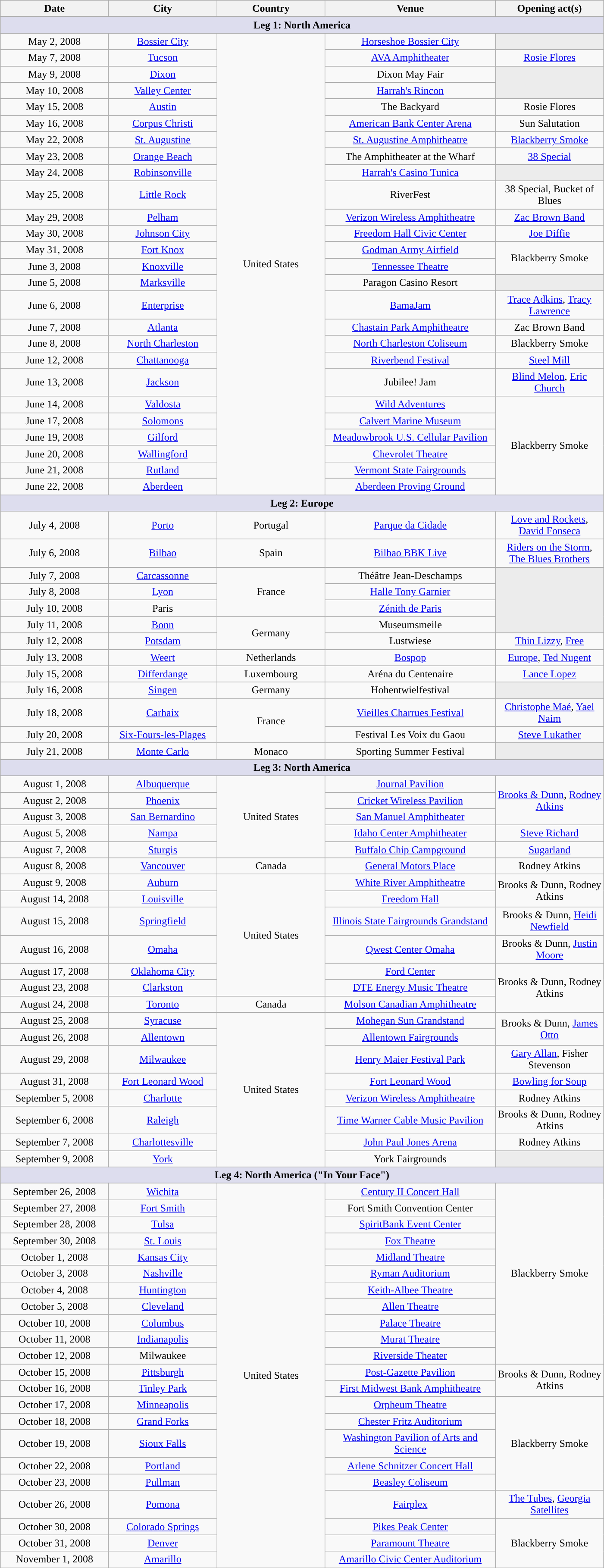<table class="wikitable plainrowheaders" style="text-align:center;">
<tr>
<th scope="col" style="width:10em;">Date</th>
<th scope="col" style="width:10em;">City</th>
<th scope="col" style="width:10em;">Country</th>
<th scope="col" style="width:16em;">Venue</th>
<th scope="col" style="width:10em;">Opening act(s)</th>
</tr>
<tr>
<th style="background:#dde;" colspan="5">Leg 1: North America</th>
</tr>
<tr>
<td>May 2, 2008</td>
<td><a href='#'>Bossier City</a></td>
<td rowspan="26">United States</td>
<td><a href='#'>Horseshoe Bossier City</a></td>
<td style="background: #ececec; color: #2C2C2C"></td>
</tr>
<tr>
<td>May 7, 2008</td>
<td><a href='#'>Tucson</a></td>
<td><a href='#'>AVA Amphitheater</a></td>
<td><a href='#'>Rosie Flores</a></td>
</tr>
<tr>
<td>May 9, 2008</td>
<td><a href='#'>Dixon</a></td>
<td>Dixon May Fair</td>
<td rowspan="2" style="background: #ececec; color: #2C2C2C"></td>
</tr>
<tr>
<td>May 10, 2008</td>
<td><a href='#'>Valley Center</a></td>
<td><a href='#'>Harrah's Rincon</a></td>
</tr>
<tr>
<td>May 15, 2008</td>
<td><a href='#'>Austin</a></td>
<td>The Backyard</td>
<td>Rosie Flores</td>
</tr>
<tr>
<td>May 16, 2008</td>
<td><a href='#'>Corpus Christi</a></td>
<td><a href='#'>American Bank Center Arena</a></td>
<td>Sun Salutation</td>
</tr>
<tr>
<td>May 22, 2008</td>
<td><a href='#'>St. Augustine</a></td>
<td><a href='#'>St. Augustine Amphitheatre</a></td>
<td><a href='#'>Blackberry Smoke</a></td>
</tr>
<tr>
<td>May 23, 2008</td>
<td><a href='#'>Orange Beach</a></td>
<td>The Amphitheater at the Wharf</td>
<td><a href='#'>38 Special</a></td>
</tr>
<tr>
<td>May 24, 2008</td>
<td><a href='#'>Robinsonville</a></td>
<td><a href='#'>Harrah's Casino Tunica</a></td>
<td style="background: #ececec; color: #2C2C2C"></td>
</tr>
<tr>
<td>May 25, 2008</td>
<td><a href='#'>Little Rock</a></td>
<td>RiverFest</td>
<td>38 Special, Bucket of Blues</td>
</tr>
<tr>
<td>May 29, 2008</td>
<td><a href='#'>Pelham</a></td>
<td><a href='#'>Verizon Wireless Amphitheatre</a></td>
<td><a href='#'>Zac Brown Band</a></td>
</tr>
<tr>
<td>May 30, 2008</td>
<td><a href='#'>Johnson City</a></td>
<td><a href='#'>Freedom Hall Civic Center</a></td>
<td><a href='#'>Joe Diffie</a></td>
</tr>
<tr>
<td>May 31, 2008</td>
<td><a href='#'>Fort Knox</a></td>
<td><a href='#'>Godman Army Airfield</a></td>
<td rowspan="2">Blackberry Smoke</td>
</tr>
<tr>
<td>June 3, 2008</td>
<td><a href='#'>Knoxville</a></td>
<td><a href='#'>Tennessee Theatre</a></td>
</tr>
<tr>
<td>June 5, 2008</td>
<td><a href='#'>Marksville</a></td>
<td>Paragon Casino Resort</td>
<td style="background: #ececec; color: #2C2C2C"></td>
</tr>
<tr>
<td>June 6, 2008</td>
<td><a href='#'>Enterprise</a></td>
<td><a href='#'>BamaJam</a></td>
<td><a href='#'>Trace Adkins</a>, <a href='#'>Tracy Lawrence</a></td>
</tr>
<tr>
<td>June 7, 2008</td>
<td><a href='#'>Atlanta</a></td>
<td><a href='#'>Chastain Park Amphitheatre</a></td>
<td>Zac Brown Band</td>
</tr>
<tr>
<td>June 8, 2008</td>
<td><a href='#'>North Charleston</a></td>
<td><a href='#'>North Charleston Coliseum</a></td>
<td>Blackberry Smoke</td>
</tr>
<tr>
<td>June 12, 2008</td>
<td><a href='#'>Chattanooga</a></td>
<td><a href='#'>Riverbend Festival</a></td>
<td><a href='#'>Steel Mill</a></td>
</tr>
<tr>
<td>June 13, 2008</td>
<td><a href='#'>Jackson</a></td>
<td>Jubilee! Jam</td>
<td><a href='#'>Blind Melon</a>, <a href='#'>Eric Church</a></td>
</tr>
<tr>
<td>June 14, 2008</td>
<td><a href='#'>Valdosta</a></td>
<td><a href='#'>Wild Adventures</a></td>
<td rowspan="6">Blackberry Smoke</td>
</tr>
<tr>
<td>June 17, 2008</td>
<td><a href='#'>Solomons</a></td>
<td><a href='#'>Calvert Marine Museum</a></td>
</tr>
<tr>
<td>June 19, 2008</td>
<td><a href='#'>Gilford</a></td>
<td><a href='#'>Meadowbrook U.S. Cellular Pavilion</a></td>
</tr>
<tr>
<td>June 20, 2008</td>
<td><a href='#'>Wallingford</a></td>
<td><a href='#'>Chevrolet Theatre</a></td>
</tr>
<tr>
<td>June 21, 2008</td>
<td><a href='#'>Rutland</a></td>
<td><a href='#'>Vermont State Fairgrounds</a></td>
</tr>
<tr>
<td>June 22, 2008</td>
<td><a href='#'>Aberdeen</a></td>
<td><a href='#'>Aberdeen Proving Ground</a></td>
</tr>
<tr>
<th style="background:#dde;" colspan="5">Leg 2: Europe</th>
</tr>
<tr>
<td>July 4, 2008</td>
<td><a href='#'>Porto</a></td>
<td>Portugal</td>
<td><a href='#'>Parque da Cidade</a></td>
<td><a href='#'>Love and Rockets</a>, <a href='#'>David Fonseca</a></td>
</tr>
<tr>
<td>July 6, 2008</td>
<td><a href='#'>Bilbao</a></td>
<td>Spain</td>
<td><a href='#'>Bilbao BBK Live</a></td>
<td><a href='#'>Riders on the Storm</a>, <a href='#'>The Blues Brothers</a></td>
</tr>
<tr>
<td>July 7, 2008</td>
<td><a href='#'>Carcassonne</a></td>
<td rowspan="3">France</td>
<td>Théâtre Jean-Deschamps</td>
<td rowspan="4" style="background: #ececec; color: #2C2C2C"></td>
</tr>
<tr>
<td>July 8, 2008</td>
<td><a href='#'>Lyon</a></td>
<td><a href='#'>Halle Tony Garnier</a></td>
</tr>
<tr>
<td>July 10, 2008</td>
<td>Paris</td>
<td><a href='#'>Zénith de Paris</a></td>
</tr>
<tr>
<td>July 11, 2008</td>
<td><a href='#'>Bonn</a></td>
<td rowspan="2">Germany</td>
<td>Museumsmeile</td>
</tr>
<tr>
<td>July 12, 2008</td>
<td><a href='#'>Potsdam</a></td>
<td>Lustwiese</td>
<td><a href='#'>Thin Lizzy</a>, <a href='#'>Free</a></td>
</tr>
<tr>
<td>July 13, 2008</td>
<td><a href='#'>Weert</a></td>
<td>Netherlands</td>
<td><a href='#'>Bospop</a></td>
<td><a href='#'>Europe</a>, <a href='#'>Ted Nugent</a></td>
</tr>
<tr>
<td>July 15, 2008</td>
<td><a href='#'>Differdange</a></td>
<td>Luxembourg</td>
<td>Aréna du Centenaire</td>
<td><a href='#'>Lance Lopez</a></td>
</tr>
<tr>
<td>July 16, 2008</td>
<td><a href='#'>Singen</a></td>
<td>Germany</td>
<td>Hohentwielfestival</td>
<td style="background: #ececec; color: #2C2C2C"></td>
</tr>
<tr>
<td>July 18, 2008</td>
<td><a href='#'>Carhaix</a></td>
<td rowspan="2">France</td>
<td><a href='#'>Vieilles Charrues Festival</a></td>
<td><a href='#'>Christophe Maé</a>, <a href='#'>Yael Naim</a></td>
</tr>
<tr>
<td>July 20, 2008</td>
<td><a href='#'>Six-Fours-les-Plages</a></td>
<td>Festival Les Voix du Gaou</td>
<td><a href='#'>Steve Lukather</a></td>
</tr>
<tr>
<td>July 21, 2008</td>
<td><a href='#'>Monte Carlo</a></td>
<td>Monaco</td>
<td>Sporting Summer Festival</td>
<td style="background: #ececec; color: #2C2C2C"></td>
</tr>
<tr>
<th style="background:#dde;" colspan="5">Leg 3: North America</th>
</tr>
<tr>
<td>August 1, 2008</td>
<td><a href='#'>Albuquerque</a></td>
<td rowspan="5">United States</td>
<td><a href='#'>Journal Pavilion</a></td>
<td rowspan="3"><a href='#'>Brooks & Dunn</a>, <a href='#'>Rodney Atkins</a></td>
</tr>
<tr>
<td>August 2, 2008</td>
<td><a href='#'>Phoenix</a></td>
<td><a href='#'>Cricket Wireless Pavilion</a></td>
</tr>
<tr>
<td>August 3, 2008</td>
<td><a href='#'>San Bernardino</a></td>
<td><a href='#'>San Manuel Amphitheater</a></td>
</tr>
<tr>
<td>August 5, 2008</td>
<td><a href='#'>Nampa</a></td>
<td><a href='#'>Idaho Center Amphitheater</a></td>
<td><a href='#'>Steve Richard</a></td>
</tr>
<tr>
<td>August 7, 2008</td>
<td><a href='#'>Sturgis</a></td>
<td><a href='#'>Buffalo Chip Campground</a></td>
<td><a href='#'>Sugarland</a></td>
</tr>
<tr>
<td>August 8, 2008</td>
<td><a href='#'>Vancouver</a></td>
<td>Canada</td>
<td><a href='#'>General Motors Place</a></td>
<td>Rodney Atkins</td>
</tr>
<tr>
<td>August 9, 2008</td>
<td><a href='#'>Auburn</a></td>
<td rowspan="6">United States</td>
<td><a href='#'>White River Amphitheatre</a></td>
<td rowspan="2">Brooks & Dunn, Rodney Atkins</td>
</tr>
<tr>
<td>August 14, 2008</td>
<td><a href='#'>Louisville</a></td>
<td><a href='#'>Freedom Hall</a></td>
</tr>
<tr>
<td>August 15, 2008</td>
<td><a href='#'>Springfield</a></td>
<td><a href='#'>Illinois State Fairgrounds Grandstand</a></td>
<td>Brooks & Dunn, <a href='#'>Heidi Newfield</a></td>
</tr>
<tr>
<td>August 16, 2008</td>
<td><a href='#'>Omaha</a></td>
<td><a href='#'>Qwest Center Omaha</a></td>
<td>Brooks & Dunn, <a href='#'>Justin Moore</a></td>
</tr>
<tr>
<td>August 17, 2008</td>
<td><a href='#'>Oklahoma City</a></td>
<td><a href='#'>Ford Center</a></td>
<td rowspan="3">Brooks & Dunn, Rodney Atkins</td>
</tr>
<tr>
<td>August 23, 2008</td>
<td><a href='#'>Clarkston</a></td>
<td><a href='#'>DTE Energy Music Theatre</a></td>
</tr>
<tr>
<td>August 24, 2008</td>
<td><a href='#'>Toronto</a></td>
<td>Canada</td>
<td><a href='#'>Molson Canadian Amphitheatre</a></td>
</tr>
<tr>
<td>August 25, 2008</td>
<td><a href='#'>Syracuse</a></td>
<td rowspan="8">United States</td>
<td><a href='#'>Mohegan Sun Grandstand</a></td>
<td rowspan="2">Brooks & Dunn, <a href='#'>James Otto</a></td>
</tr>
<tr>
<td>August 26, 2008</td>
<td><a href='#'>Allentown</a></td>
<td><a href='#'>Allentown Fairgrounds</a></td>
</tr>
<tr>
<td>August 29, 2008</td>
<td><a href='#'>Milwaukee</a></td>
<td><a href='#'>Henry Maier Festival Park</a></td>
<td><a href='#'>Gary Allan</a>, Fisher Stevenson</td>
</tr>
<tr>
<td>August 31, 2008</td>
<td><a href='#'>Fort Leonard Wood</a></td>
<td><a href='#'>Fort Leonard Wood</a></td>
<td><a href='#'>Bowling for Soup</a></td>
</tr>
<tr>
<td>September 5, 2008</td>
<td><a href='#'>Charlotte</a></td>
<td><a href='#'>Verizon Wireless Amphitheatre</a></td>
<td>Rodney Atkins</td>
</tr>
<tr>
<td>September 6, 2008</td>
<td><a href='#'>Raleigh</a></td>
<td><a href='#'>Time Warner Cable Music Pavilion</a></td>
<td>Brooks & Dunn, Rodney Atkins</td>
</tr>
<tr>
<td>September 7, 2008</td>
<td><a href='#'>Charlottesville</a></td>
<td><a href='#'>John Paul Jones Arena</a></td>
<td>Rodney Atkins</td>
</tr>
<tr>
<td>September 9, 2008</td>
<td><a href='#'>York</a></td>
<td>York Fairgrounds</td>
<td style="background: #ececec; color: #2C2C2C"></td>
</tr>
<tr>
<th style="background:#dde;" colspan="5">Leg 4: North America ("In Your Face")</th>
</tr>
<tr>
<td>September 26, 2008</td>
<td><a href='#'>Wichita</a></td>
<td rowspan="23">United States</td>
<td><a href='#'>Century II Concert Hall</a></td>
<td rowspan="11">Blackberry Smoke</td>
</tr>
<tr>
<td>September 27, 2008</td>
<td><a href='#'>Fort Smith</a></td>
<td>Fort Smith Convention Center</td>
</tr>
<tr>
<td>September 28, 2008</td>
<td><a href='#'>Tulsa</a></td>
<td><a href='#'>SpiritBank Event Center</a></td>
</tr>
<tr>
<td>September 30, 2008</td>
<td><a href='#'>St. Louis</a></td>
<td><a href='#'>Fox Theatre</a></td>
</tr>
<tr>
<td>October 1, 2008</td>
<td><a href='#'>Kansas City</a></td>
<td><a href='#'>Midland Theatre</a></td>
</tr>
<tr>
<td>October 3, 2008</td>
<td><a href='#'>Nashville</a></td>
<td><a href='#'>Ryman Auditorium</a></td>
</tr>
<tr>
<td>October 4, 2008</td>
<td><a href='#'>Huntington</a></td>
<td><a href='#'>Keith-Albee Theatre</a></td>
</tr>
<tr>
<td>October 5, 2008</td>
<td><a href='#'>Cleveland</a></td>
<td><a href='#'>Allen Theatre</a></td>
</tr>
<tr>
<td>October 10, 2008</td>
<td><a href='#'>Columbus</a></td>
<td><a href='#'>Palace Theatre</a></td>
</tr>
<tr>
<td>October 11, 2008</td>
<td><a href='#'>Indianapolis</a></td>
<td><a href='#'>Murat Theatre</a></td>
</tr>
<tr>
<td>October 12, 2008</td>
<td>Milwaukee</td>
<td><a href='#'>Riverside Theater</a></td>
</tr>
<tr>
<td>October 15, 2008</td>
<td><a href='#'>Pittsburgh</a></td>
<td><a href='#'>Post-Gazette Pavilion</a></td>
<td rowspan="2">Brooks & Dunn, Rodney Atkins</td>
</tr>
<tr>
<td>October 16, 2008</td>
<td><a href='#'>Tinley Park</a></td>
<td><a href='#'>First Midwest Bank Amphitheatre</a></td>
</tr>
<tr>
<td>October 17, 2008</td>
<td><a href='#'>Minneapolis</a></td>
<td><a href='#'>Orpheum Theatre</a></td>
<td rowspan="5">Blackberry Smoke</td>
</tr>
<tr>
<td>October 18, 2008</td>
<td><a href='#'>Grand Forks</a></td>
<td><a href='#'>Chester Fritz Auditorium</a></td>
</tr>
<tr>
<td>October 19, 2008</td>
<td><a href='#'>Sioux Falls</a></td>
<td><a href='#'>Washington Pavilion of Arts and Science</a></td>
</tr>
<tr>
<td>October 22, 2008</td>
<td><a href='#'>Portland</a></td>
<td><a href='#'>Arlene Schnitzer Concert Hall</a></td>
</tr>
<tr>
<td>October 23, 2008</td>
<td><a href='#'>Pullman</a></td>
<td><a href='#'>Beasley Coliseum</a></td>
</tr>
<tr>
<td>October 26, 2008</td>
<td><a href='#'>Pomona</a></td>
<td><a href='#'>Fairplex</a></td>
<td><a href='#'>The Tubes</a>, <a href='#'>Georgia Satellites</a></td>
</tr>
<tr>
<td>October 30, 2008</td>
<td><a href='#'>Colorado Springs</a></td>
<td><a href='#'>Pikes Peak Center</a></td>
<td rowspan="3">Blackberry Smoke</td>
</tr>
<tr>
<td>October 31, 2008</td>
<td><a href='#'>Denver</a></td>
<td><a href='#'>Paramount Theatre</a></td>
</tr>
<tr>
<td>November 1, 2008</td>
<td><a href='#'>Amarillo</a></td>
<td><a href='#'>Amarillo Civic Center Auditorium</a></td>
</tr>
<tr>
</tr>
</table>
